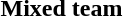<table>
<tr>
<th rowspan=2>Mixed team</th>
<td rowspan=2></td>
<td rowspan=2></td>
<td></td>
</tr>
<tr>
<td></td>
</tr>
</table>
